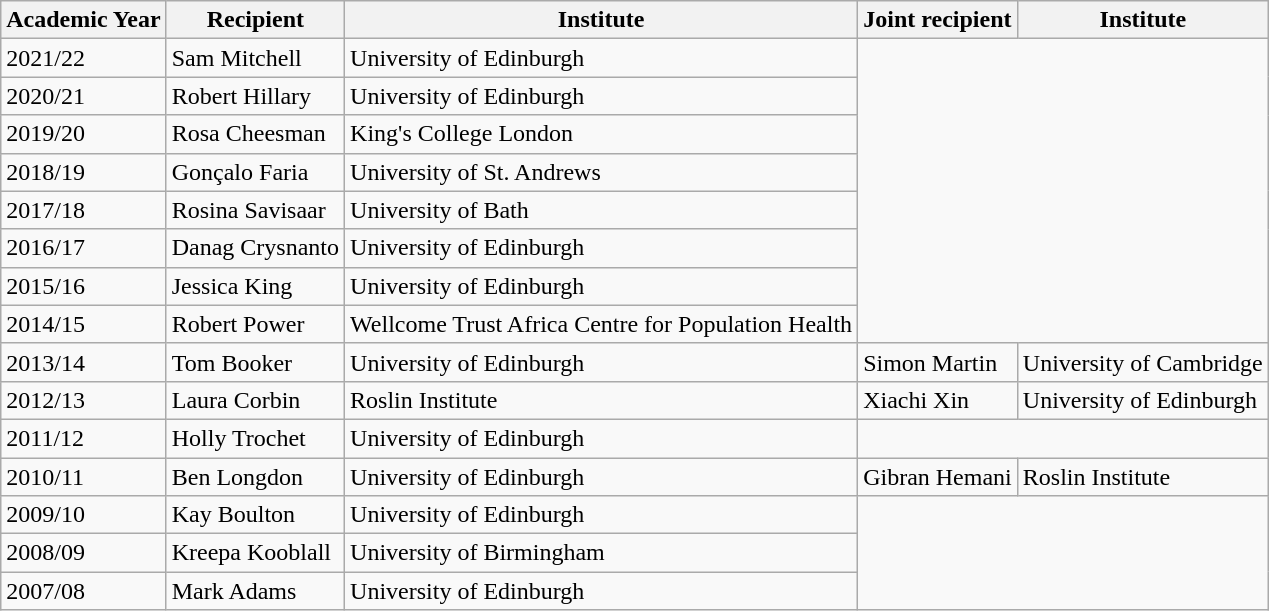<table class="wikitable sortable">
<tr>
<th>Academic Year</th>
<th>Recipient</th>
<th>Institute</th>
<th>Joint recipient</th>
<th>Institute</th>
</tr>
<tr>
<td>2021/22</td>
<td>Sam Mitchell</td>
<td>University of Edinburgh</td>
</tr>
<tr>
<td>2020/21</td>
<td>Robert Hillary</td>
<td>University of Edinburgh</td>
</tr>
<tr>
<td>2019/20</td>
<td>Rosa Cheesman</td>
<td>King's College London</td>
</tr>
<tr>
<td>2018/19</td>
<td>Gonçalo Faria</td>
<td>University of St. Andrews</td>
</tr>
<tr>
<td>2017/18</td>
<td>Rosina Savisaar</td>
<td>University of Bath</td>
</tr>
<tr>
<td>2016/17</td>
<td>Danag Crysnanto</td>
<td>University of Edinburgh</td>
</tr>
<tr>
<td>2015/16</td>
<td>Jessica King</td>
<td>University of Edinburgh</td>
</tr>
<tr>
<td>2014/15</td>
<td>Robert Power</td>
<td>Wellcome Trust Africa Centre for Population Health</td>
</tr>
<tr>
<td>2013/14</td>
<td>Tom Booker</td>
<td>University of Edinburgh</td>
<td>Simon Martin</td>
<td>University of Cambridge</td>
</tr>
<tr>
<td>2012/13</td>
<td>Laura Corbin</td>
<td>Roslin Institute</td>
<td>Xiachi Xin</td>
<td>University of Edinburgh</td>
</tr>
<tr>
<td>2011/12</td>
<td>Holly Trochet</td>
<td>University of Edinburgh</td>
</tr>
<tr>
<td>2010/11</td>
<td>Ben Longdon</td>
<td>University of Edinburgh</td>
<td>Gibran Hemani</td>
<td>Roslin Institute</td>
</tr>
<tr>
<td>2009/10</td>
<td>Kay Boulton</td>
<td>University of Edinburgh</td>
</tr>
<tr>
<td>2008/09</td>
<td>Kreepa Kooblall</td>
<td>University of Birmingham</td>
</tr>
<tr>
<td>2007/08</td>
<td>Mark Adams</td>
<td>University of Edinburgh</td>
</tr>
</table>
